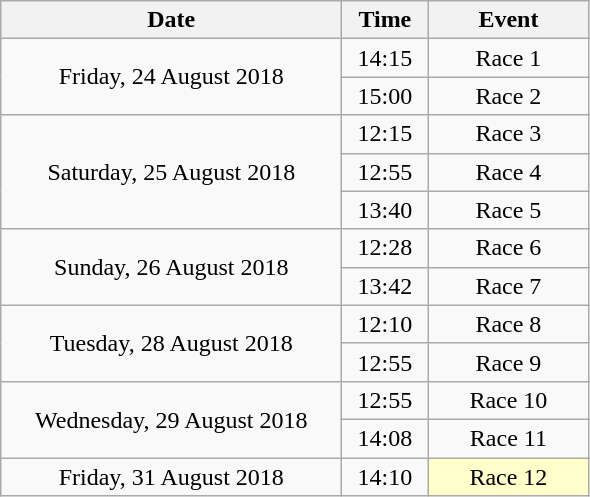<table class = "wikitable" style="text-align:center;">
<tr>
<th width=220>Date</th>
<th width=50>Time</th>
<th width=100>Event</th>
</tr>
<tr>
<td rowspan=2>Friday, 24 August 2018</td>
<td>14:15</td>
<td>Race 1</td>
</tr>
<tr>
<td>15:00</td>
<td>Race 2</td>
</tr>
<tr>
<td rowspan=3>Saturday, 25 August 2018</td>
<td>12:15</td>
<td>Race 3</td>
</tr>
<tr>
<td>12:55</td>
<td>Race 4</td>
</tr>
<tr>
<td>13:40</td>
<td>Race 5</td>
</tr>
<tr>
<td rowspan=2>Sunday, 26 August 2018</td>
<td>12:28</td>
<td>Race 6</td>
</tr>
<tr>
<td>13:42</td>
<td>Race 7</td>
</tr>
<tr>
<td rowspan=2>Tuesday, 28 August 2018</td>
<td>12:10</td>
<td>Race 8</td>
</tr>
<tr>
<td>12:55</td>
<td>Race 9</td>
</tr>
<tr>
<td rowspan=2>Wednesday, 29 August 2018</td>
<td>12:55</td>
<td>Race 10</td>
</tr>
<tr>
<td>14:08</td>
<td>Race 11</td>
</tr>
<tr>
<td>Friday, 31 August 2018</td>
<td>14:10</td>
<td bgcolor=ffffcc>Race 12</td>
</tr>
</table>
